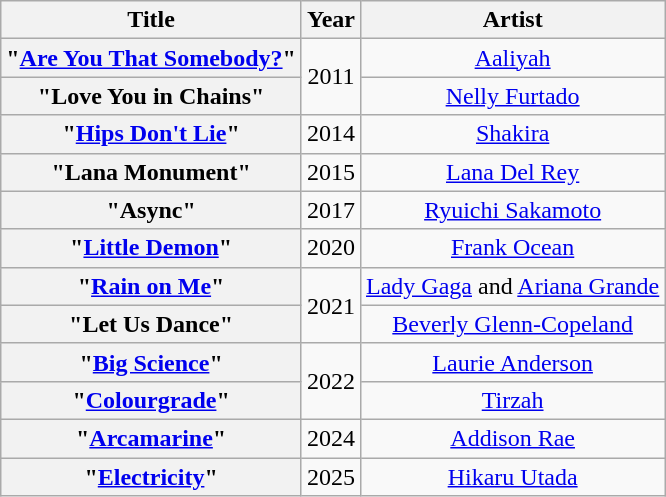<table class="wikitable plainrowheaders" style="text-align:center;">
<tr>
<th scope="col">Title</th>
<th scope="col">Year</th>
<th scope="col">Artist</th>
</tr>
<tr>
<th scope="row">"<a href='#'>Are You That Somebody?</a>"</th>
<td rowspan="2">2011</td>
<td><a href='#'>Aaliyah</a></td>
</tr>
<tr>
<th scope="row">"Love You in Chains"</th>
<td><a href='#'>Nelly Furtado</a></td>
</tr>
<tr>
<th scope="row">"<a href='#'>Hips Don't Lie</a>"</th>
<td>2014</td>
<td><a href='#'>Shakira</a></td>
</tr>
<tr>
<th scope="row">"Lana Monument"</th>
<td>2015</td>
<td><a href='#'>Lana Del Rey</a></td>
</tr>
<tr>
<th scope="row">"Async"</th>
<td>2017</td>
<td><a href='#'>Ryuichi Sakamoto</a></td>
</tr>
<tr>
<th scope="row">"<a href='#'>Little Demon</a>"</th>
<td>2020</td>
<td><a href='#'>Frank Ocean</a></td>
</tr>
<tr>
<th scope="row">"<a href='#'>Rain on Me</a>"</th>
<td rowspan="2">2021</td>
<td><a href='#'>Lady Gaga</a> and <a href='#'>Ariana Grande</a></td>
</tr>
<tr>
<th scope="row">"Let Us Dance"</th>
<td><a href='#'>Beverly Glenn-Copeland</a></td>
</tr>
<tr>
<th scope="row">"<a href='#'>Big Science</a>"</th>
<td rowspan="2">2022</td>
<td><a href='#'>Laurie Anderson</a></td>
</tr>
<tr>
<th scope="row">"<a href='#'>Colourgrade</a>"</th>
<td><a href='#'>Tirzah</a></td>
</tr>
<tr>
<th scope="row">"<a href='#'>Arcamarine</a>"</th>
<td>2024</td>
<td><a href='#'>Addison Rae</a></td>
</tr>
<tr>
<th scope="row">"<a href='#'>Electricity</a>"</th>
<td>2025</td>
<td><a href='#'>Hikaru Utada</a></td>
</tr>
</table>
